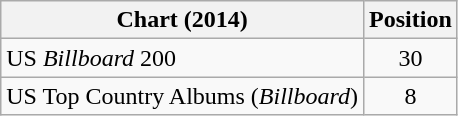<table class="wikitable">
<tr>
<th>Chart (2014)</th>
<th>Position</th>
</tr>
<tr>
<td>US <em>Billboard</em> 200</td>
<td style="text-align:center;">30</td>
</tr>
<tr>
<td>US Top Country Albums (<em>Billboard</em>)</td>
<td style="text-align:center;">8</td>
</tr>
</table>
